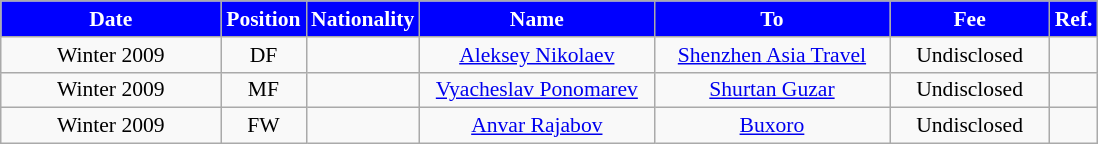<table class="wikitable"  style="text-align:center; font-size:90%; ">
<tr>
<th style="background:#00f; color:white; width:140px;">Date</th>
<th style="background:#00f; color:white; width:50px;">Position</th>
<th style="background:#00f; color:white; width:50px;">Nationality</th>
<th style="background:#00f; color:white; width:150px;">Name</th>
<th style="background:#00f; color:white; width:150px;">To</th>
<th style="background:#00f; color:white; width:100px;">Fee</th>
<th style="background:#00f; color:white; width:25px;">Ref.</th>
</tr>
<tr>
<td>Winter 2009</td>
<td>DF</td>
<td></td>
<td><a href='#'>Aleksey Nikolaev</a></td>
<td><a href='#'>Shenzhen Asia Travel</a></td>
<td>Undisclosed</td>
<td></td>
</tr>
<tr>
<td>Winter 2009</td>
<td>MF</td>
<td></td>
<td><a href='#'>Vyacheslav Ponomarev</a></td>
<td><a href='#'>Shurtan Guzar</a></td>
<td>Undisclosed</td>
<td></td>
</tr>
<tr>
<td>Winter 2009</td>
<td>FW</td>
<td></td>
<td><a href='#'>Anvar Rajabov</a></td>
<td><a href='#'>Buxoro</a></td>
<td>Undisclosed</td>
<td></td>
</tr>
</table>
